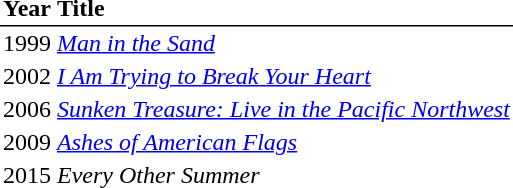<table border=0 cellpadding=2 style="border-collapse:collapse;">
<tr style="border-bottom:1px solid black;">
<th align=left>Year</th>
<th align=left>Title</th>
</tr>
<tr>
<td>1999</td>
<td><em><a href='#'>Man in the Sand</a></em></td>
</tr>
<tr>
<td>2002</td>
<td><em><a href='#'>I Am Trying to Break Your Heart</a></em></td>
</tr>
<tr>
<td>2006</td>
<td><em><a href='#'>Sunken Treasure: Live in the Pacific Northwest</a></em></td>
</tr>
<tr>
<td>2009</td>
<td><em><a href='#'>Ashes of American Flags</a></em></td>
</tr>
<tr>
<td>2015</td>
<td><em>Every Other Summer</em></td>
</tr>
</table>
